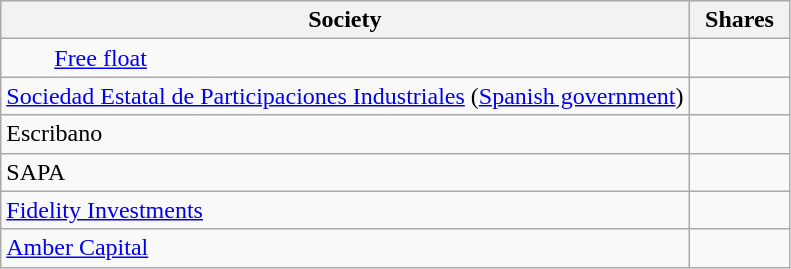<table class="wikitable">
<tr>
<th>Society</th>
<th width="60px">Shares</th>
</tr>
<tr>
<td>        <a href='#'>Free float</a></td>
<td align="right"></td>
</tr>
<tr>
<td> <a href='#'>Sociedad Estatal de Participaciones Industriales</a> (<a href='#'>Spanish government</a>)</td>
<td align="right"></td>
</tr>
<tr>
<td> Escribano</td>
<td align="right"></td>
</tr>
<tr>
<td> SAPA</td>
<td align="right"></td>
</tr>
<tr>
<td> <a href='#'>Fidelity Investments</a></td>
<td align="right"></td>
</tr>
<tr>
<td> <a href='#'>Amber Capital</a></td>
<td align="right"></td>
</tr>
</table>
